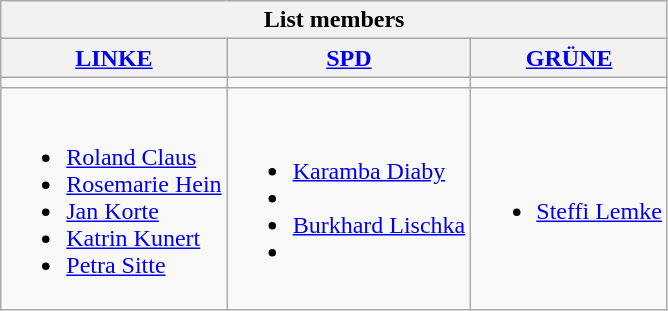<table class=wikitable>
<tr>
<th colspan=3>List members</th>
</tr>
<tr>
<th><a href='#'>LINKE</a></th>
<th><a href='#'>SPD</a></th>
<th><a href='#'>GRÜNE</a></th>
</tr>
<tr>
<td bgcolor=></td>
<td bgcolor=></td>
<td bgcolor=></td>
</tr>
<tr>
<td><br><ul><li><a href='#'>Roland Claus</a></li><li><a href='#'>Rosemarie Hein</a></li><li><a href='#'>Jan Korte</a></li><li><a href='#'>Katrin Kunert</a></li><li><a href='#'>Petra Sitte</a></li></ul></td>
<td><br><ul><li><a href='#'>Karamba Diaby</a></li><li></li><li><a href='#'>Burkhard Lischka</a></li><li></li></ul></td>
<td><br><ul><li><a href='#'>Steffi Lemke</a></li></ul></td>
</tr>
</table>
